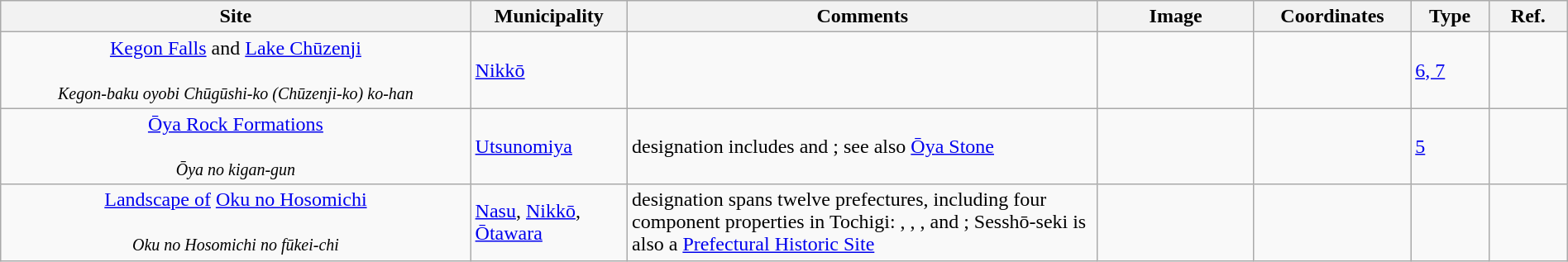<table class="wikitable sortable"  style="width:100%;">
<tr>
<th width="30%" align="left">Site</th>
<th width="10%" align="left">Municipality</th>
<th width="30%" align="left" class="unsortable">Comments</th>
<th width="10%" align="left"  class="unsortable">Image</th>
<th width="10%" align="left" class="unsortable">Coordinates</th>
<th width="5%" align="left">Type</th>
<th width="5%" align="left"  class="unsortable">Ref.</th>
</tr>
<tr>
<td align="center"><a href='#'>Kegon Falls</a> and <a href='#'>Lake Chūzenji</a><br><br><small><em>Kegon-baku oyobi Chūgūshi-ko (Chūzenji-ko) ko-han</em></small></td>
<td><a href='#'>Nikkō</a></td>
<td></td>
<td></td>
<td></td>
<td><a href='#'>6, 7</a></td>
<td></td>
</tr>
<tr>
<td align="center"><a href='#'>Ōya Rock Formations</a><br><br><small><em>Ōya no kigan-gun</em></small></td>
<td><a href='#'>Utsunomiya</a></td>
<td>designation includes  and ; see also <a href='#'>Ōya Stone</a></td>
<td></td>
<td></td>
<td><a href='#'>5</a></td>
<td></td>
</tr>
<tr>
<td align="center"><a href='#'>Landscape of</a> <a href='#'>Oku no Hosomichi</a><br><br><small><em>Oku no Hosomichi no fūkei-chi</em></small></td>
<td><a href='#'>Nasu</a>, <a href='#'>Nikkō</a>, <a href='#'>Ōtawara</a></td>
<td>designation spans twelve prefectures, including four component properties in Tochigi: , , , and ; Sesshō-seki is also a <a href='#'>Prefectural Historic Site</a></td>
<td></td>
<td></td>
<td></td>
<td></td>
</tr>
</table>
